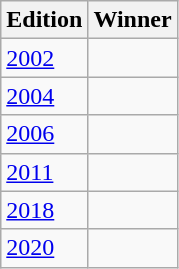<table class="wikitable">
<tr>
<th scope="col">Edition</th>
<th scope="col">Winner</th>
</tr>
<tr>
<td><a href='#'>2002</a></td>
<td></td>
</tr>
<tr>
<td><a href='#'>2004</a></td>
<td></td>
</tr>
<tr>
<td><a href='#'>2006</a></td>
<td></td>
</tr>
<tr>
<td><a href='#'>2011</a></td>
<td></td>
</tr>
<tr>
<td><a href='#'>2018</a></td>
<td></td>
</tr>
<tr>
<td><a href='#'>2020</a></td>
<td></td>
</tr>
</table>
